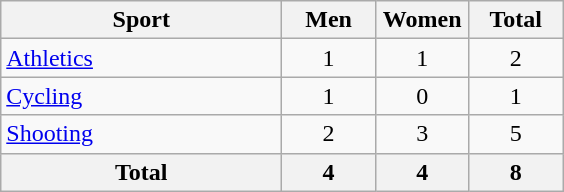<table class="wikitable sortable" style="text-align:center;">
<tr>
<th width=180>Sport</th>
<th width=55>Men</th>
<th width=55>Women</th>
<th width=55>Total</th>
</tr>
<tr>
<td align=left><a href='#'>Athletics</a></td>
<td>1</td>
<td>1</td>
<td>2</td>
</tr>
<tr>
<td align=left><a href='#'>Cycling</a></td>
<td>1</td>
<td>0</td>
<td>1</td>
</tr>
<tr>
<td align=left><a href='#'>Shooting</a></td>
<td>2</td>
<td>3</td>
<td>5</td>
</tr>
<tr>
<th>Total</th>
<th>4</th>
<th>4</th>
<th>8</th>
</tr>
</table>
